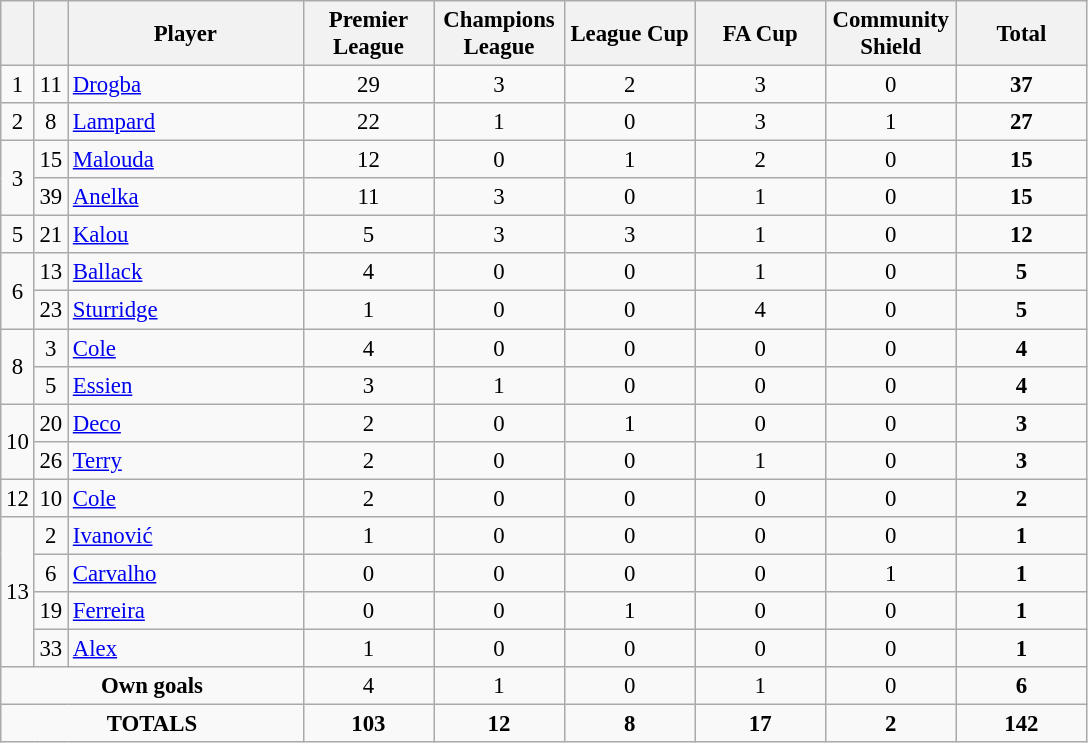<table class="wikitable sortable" style="font-size: 95%; text-align: center;">
<tr>
<th width=10></th>
<th width=10></th>
<th width=150>Player</th>
<th width=80>Premier League</th>
<th width=80>Champions League</th>
<th width=80>League Cup</th>
<th width=80>FA Cup</th>
<th width=80>Community Shield</th>
<th width=80>Total</th>
</tr>
<tr>
<td>1</td>
<td>11</td>
<td align=left> <a href='#'>Drogba</a></td>
<td>29</td>
<td>3</td>
<td>2</td>
<td>3</td>
<td>0</td>
<td><strong>37</strong></td>
</tr>
<tr>
<td>2</td>
<td>8</td>
<td align=left> <a href='#'>Lampard</a></td>
<td>22</td>
<td>1</td>
<td>0</td>
<td>3</td>
<td>1</td>
<td><strong>27</strong></td>
</tr>
<tr>
<td rowspan="2">3</td>
<td>15</td>
<td align=left> <a href='#'>Malouda</a></td>
<td>12</td>
<td>0</td>
<td>1</td>
<td>2</td>
<td>0</td>
<td><strong>15</strong></td>
</tr>
<tr>
<td>39</td>
<td align=left> <a href='#'>Anelka</a></td>
<td>11</td>
<td>3</td>
<td>0</td>
<td>1</td>
<td>0</td>
<td><strong>15</strong></td>
</tr>
<tr>
<td>5</td>
<td>21</td>
<td align=left> <a href='#'>Kalou</a></td>
<td>5</td>
<td>3</td>
<td>3</td>
<td>1</td>
<td>0</td>
<td><strong>12</strong></td>
</tr>
<tr>
<td rowspan="2">6</td>
<td>13</td>
<td align=left> <a href='#'>Ballack</a></td>
<td>4</td>
<td>0</td>
<td>0</td>
<td>1</td>
<td>0</td>
<td><strong>5</strong></td>
</tr>
<tr>
<td>23</td>
<td align=left> <a href='#'>Sturridge</a></td>
<td>1</td>
<td>0</td>
<td>0</td>
<td>4</td>
<td>0</td>
<td><strong>5</strong></td>
</tr>
<tr>
<td rowspan="2">8</td>
<td>3</td>
<td align=left> <a href='#'>Cole</a></td>
<td>4</td>
<td>0</td>
<td>0</td>
<td>0</td>
<td>0</td>
<td><strong>4</strong></td>
</tr>
<tr>
<td>5</td>
<td align=left> <a href='#'>Essien</a></td>
<td>3</td>
<td>1</td>
<td>0</td>
<td>0</td>
<td>0</td>
<td><strong>4</strong></td>
</tr>
<tr>
<td rowspan="2">10</td>
<td>20</td>
<td align=left> <a href='#'>Deco</a></td>
<td>2</td>
<td>0</td>
<td>1</td>
<td>0</td>
<td>0</td>
<td><strong>3</strong></td>
</tr>
<tr>
<td>26</td>
<td align=left> <a href='#'>Terry</a></td>
<td>2</td>
<td>0</td>
<td>0</td>
<td>1</td>
<td>0</td>
<td><strong>3</strong></td>
</tr>
<tr>
<td>12</td>
<td>10</td>
<td align=left> <a href='#'>Cole</a></td>
<td>2</td>
<td>0</td>
<td>0</td>
<td>0</td>
<td>0</td>
<td><strong>2</strong></td>
</tr>
<tr>
<td rowspan="4">13</td>
<td>2</td>
<td align=left> <a href='#'>Ivanović</a></td>
<td>1</td>
<td>0</td>
<td>0</td>
<td>0</td>
<td>0</td>
<td><strong>1</strong></td>
</tr>
<tr>
<td>6</td>
<td align=left> <a href='#'>Carvalho</a></td>
<td>0</td>
<td>0</td>
<td>0</td>
<td>0</td>
<td>1</td>
<td><strong>1</strong></td>
</tr>
<tr>
<td>19</td>
<td align=left> <a href='#'>Ferreira</a></td>
<td>0</td>
<td>0</td>
<td>1</td>
<td>0</td>
<td>0</td>
<td><strong>1</strong></td>
</tr>
<tr>
<td>33</td>
<td align=left> <a href='#'>Alex</a></td>
<td>1</td>
<td>0</td>
<td>0</td>
<td>0</td>
<td>0</td>
<td><strong>1</strong></td>
</tr>
<tr>
<td colspan="3"><strong>Own goals</strong></td>
<td>4</td>
<td>1</td>
<td>0</td>
<td>1</td>
<td>0</td>
<td><strong>6</strong></td>
</tr>
<tr>
<td colspan="3"><strong>TOTALS</strong></td>
<td><strong>103</strong></td>
<td><strong>12</strong></td>
<td><strong>8</strong></td>
<td><strong>17</strong></td>
<td><strong>2</strong></td>
<td><strong>142</strong></td>
</tr>
</table>
